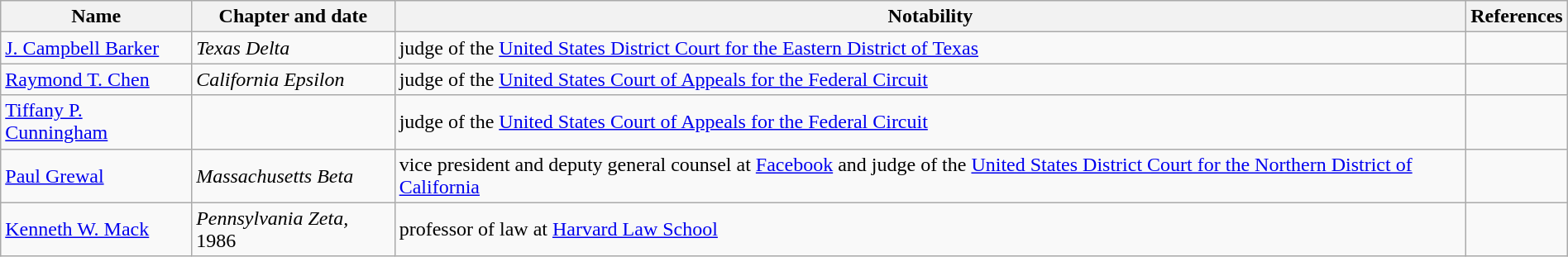<table class="wikitable sortable" " style="width:100%;">
<tr>
<th>Name</th>
<th>Chapter and date</th>
<th>Notability</th>
<th>References</th>
</tr>
<tr>
<td><a href='#'>J. Campbell Barker</a></td>
<td><em>Texas Delta</em></td>
<td>judge of the <a href='#'>United States District Court for the Eastern District of Texas</a></td>
<td></td>
</tr>
<tr>
<td><a href='#'>Raymond T. Chen</a></td>
<td><em>California Epsilon</em></td>
<td>judge of the <a href='#'>United States Court of Appeals for the Federal Circuit</a></td>
<td></td>
</tr>
<tr>
<td><a href='#'>Tiffany P. Cunningham</a></td>
<td></td>
<td>judge of the <a href='#'>United States Court of Appeals for the Federal Circuit</a></td>
<td></td>
</tr>
<tr>
<td><a href='#'>Paul Grewal</a></td>
<td><em>Massachusetts Beta</em></td>
<td>vice president and deputy general counsel at <a href='#'>Facebook</a> and judge of the <a href='#'>United States District Court for the Northern District of California</a></td>
<td></td>
</tr>
<tr>
<td><a href='#'>Kenneth W. Mack</a></td>
<td><em>Pennsylvania Zeta,</em> 1986</td>
<td>professor of law at <a href='#'>Harvard Law School</a></td>
<td></td>
</tr>
</table>
